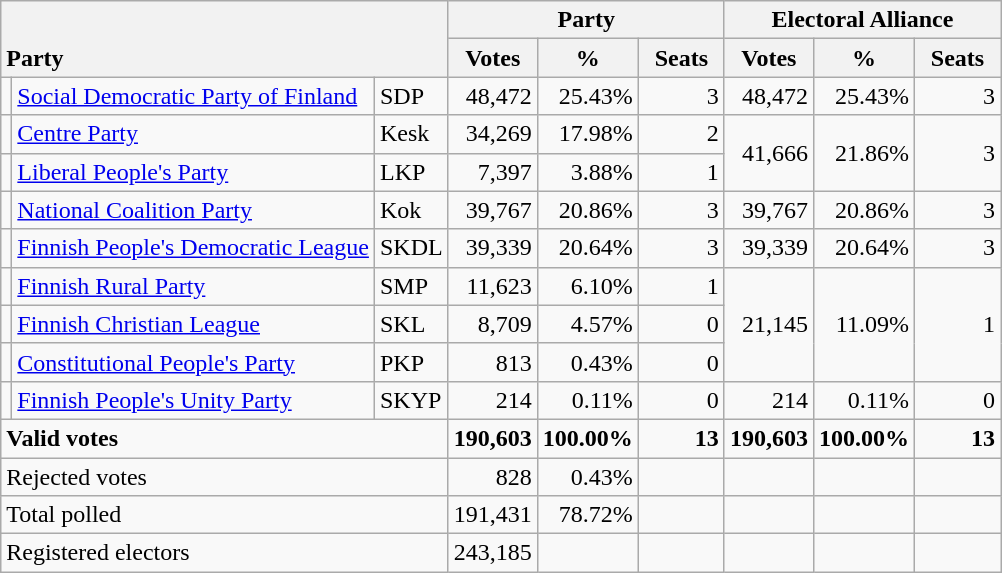<table class="wikitable" border="1" style="text-align:right;">
<tr>
<th style="text-align:left;" valign=bottom rowspan=2 colspan=3>Party</th>
<th colspan=3>Party</th>
<th colspan=3>Electoral Alliance</th>
</tr>
<tr>
<th align=center valign=bottom width="50">Votes</th>
<th align=center valign=bottom width="50">%</th>
<th align=center valign=bottom width="50">Seats</th>
<th align=center valign=bottom width="50">Votes</th>
<th align=center valign=bottom width="50">%</th>
<th align=center valign=bottom width="50">Seats</th>
</tr>
<tr>
<td></td>
<td align=left style="white-space: nowrap;"><a href='#'>Social Democratic Party of Finland</a></td>
<td align=left>SDP</td>
<td>48,472</td>
<td>25.43%</td>
<td>3</td>
<td>48,472</td>
<td>25.43%</td>
<td>3</td>
</tr>
<tr>
<td></td>
<td align=left><a href='#'>Centre Party</a></td>
<td align=left>Kesk</td>
<td>34,269</td>
<td>17.98%</td>
<td>2</td>
<td rowspan=2>41,666</td>
<td rowspan=2>21.86%</td>
<td rowspan=2>3</td>
</tr>
<tr>
<td></td>
<td align=left><a href='#'>Liberal People's Party</a></td>
<td align=left>LKP</td>
<td>7,397</td>
<td>3.88%</td>
<td>1</td>
</tr>
<tr>
<td></td>
<td align=left><a href='#'>National Coalition Party</a></td>
<td align=left>Kok</td>
<td>39,767</td>
<td>20.86%</td>
<td>3</td>
<td>39,767</td>
<td>20.86%</td>
<td>3</td>
</tr>
<tr>
<td></td>
<td align=left><a href='#'>Finnish People's Democratic League</a></td>
<td align=left>SKDL</td>
<td>39,339</td>
<td>20.64%</td>
<td>3</td>
<td>39,339</td>
<td>20.64%</td>
<td>3</td>
</tr>
<tr>
<td></td>
<td align=left><a href='#'>Finnish Rural Party</a></td>
<td align=left>SMP</td>
<td>11,623</td>
<td>6.10%</td>
<td>1</td>
<td rowspan=3>21,145</td>
<td rowspan=3>11.09%</td>
<td rowspan=3>1</td>
</tr>
<tr>
<td></td>
<td align=left><a href='#'>Finnish Christian League</a></td>
<td align=left>SKL</td>
<td>8,709</td>
<td>4.57%</td>
<td>0</td>
</tr>
<tr>
<td></td>
<td align=left><a href='#'>Constitutional People's Party</a></td>
<td align=left>PKP</td>
<td>813</td>
<td>0.43%</td>
<td>0</td>
</tr>
<tr>
<td></td>
<td align=left><a href='#'>Finnish People's Unity Party</a></td>
<td align=left>SKYP</td>
<td>214</td>
<td>0.11%</td>
<td>0</td>
<td>214</td>
<td>0.11%</td>
<td>0</td>
</tr>
<tr style="font-weight:bold">
<td align=left colspan=3>Valid votes</td>
<td>190,603</td>
<td>100.00%</td>
<td>13</td>
<td>190,603</td>
<td>100.00%</td>
<td>13</td>
</tr>
<tr>
<td align=left colspan=3>Rejected votes</td>
<td>828</td>
<td>0.43%</td>
<td></td>
<td></td>
<td></td>
<td></td>
</tr>
<tr>
<td align=left colspan=3>Total polled</td>
<td>191,431</td>
<td>78.72%</td>
<td></td>
<td></td>
<td></td>
<td></td>
</tr>
<tr>
<td align=left colspan=3>Registered electors</td>
<td>243,185</td>
<td></td>
<td></td>
<td></td>
<td></td>
<td></td>
</tr>
</table>
